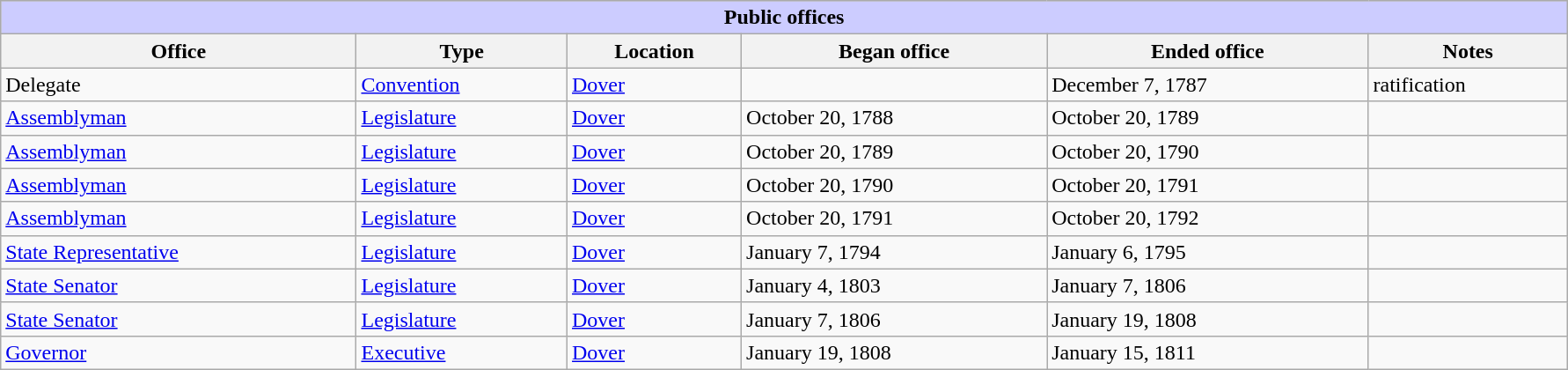<table class=wikitable style="width: 94%" style="text-align: center;" align="center">
<tr bgcolor=#cccccc>
<th colspan=7 style="background: #ccccff;">Public offices</th>
</tr>
<tr>
<th><strong>Office</strong></th>
<th><strong>Type</strong></th>
<th><strong>Location</strong></th>
<th><strong>Began office</strong></th>
<th><strong>Ended office</strong></th>
<th><strong>Notes</strong></th>
</tr>
<tr>
<td>Delegate</td>
<td><a href='#'>Convention</a></td>
<td><a href='#'>Dover</a></td>
<td></td>
<td>December 7, 1787</td>
<td>ratification</td>
</tr>
<tr>
<td><a href='#'>Assemblyman</a></td>
<td><a href='#'>Legislature</a></td>
<td><a href='#'>Dover</a></td>
<td>October 20, 1788</td>
<td>October 20, 1789</td>
<td></td>
</tr>
<tr>
<td><a href='#'>Assemblyman</a></td>
<td><a href='#'>Legislature</a></td>
<td><a href='#'>Dover</a></td>
<td>October 20, 1789</td>
<td>October 20, 1790</td>
<td></td>
</tr>
<tr>
<td><a href='#'>Assemblyman</a></td>
<td><a href='#'>Legislature</a></td>
<td><a href='#'>Dover</a></td>
<td>October 20, 1790</td>
<td>October 20, 1791</td>
<td></td>
</tr>
<tr>
<td><a href='#'>Assemblyman</a></td>
<td><a href='#'>Legislature</a></td>
<td><a href='#'>Dover</a></td>
<td>October 20, 1791</td>
<td>October 20, 1792</td>
<td></td>
</tr>
<tr>
<td><a href='#'>State Representative</a></td>
<td><a href='#'>Legislature</a></td>
<td><a href='#'>Dover</a></td>
<td>January 7, 1794</td>
<td>January 6, 1795</td>
<td></td>
</tr>
<tr>
<td><a href='#'>State Senator</a></td>
<td><a href='#'>Legislature</a></td>
<td><a href='#'>Dover</a></td>
<td>January 4, 1803</td>
<td>January 7, 1806</td>
<td></td>
</tr>
<tr>
<td><a href='#'>State Senator</a></td>
<td><a href='#'>Legislature</a></td>
<td><a href='#'>Dover</a></td>
<td>January 7, 1806</td>
<td>January 19, 1808</td>
<td></td>
</tr>
<tr>
<td><a href='#'>Governor</a></td>
<td><a href='#'>Executive</a></td>
<td><a href='#'>Dover</a></td>
<td>January 19, 1808</td>
<td>January 15, 1811</td>
<td></td>
</tr>
</table>
